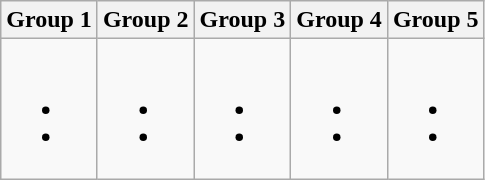<table class="wikitable" border="1">
<tr>
<th>Group 1</th>
<th>Group 2</th>
<th>Group 3</th>
<th>Group 4</th>
<th>Group 5</th>
</tr>
<tr>
<td><br><ul><li></li><li></li></ul></td>
<td><br><ul><li></li><li></li></ul></td>
<td><br><ul><li></li><li></li></ul></td>
<td><br><ul><li></li><li></li></ul></td>
<td><br><ul><li></li><li></li></ul></td>
</tr>
</table>
